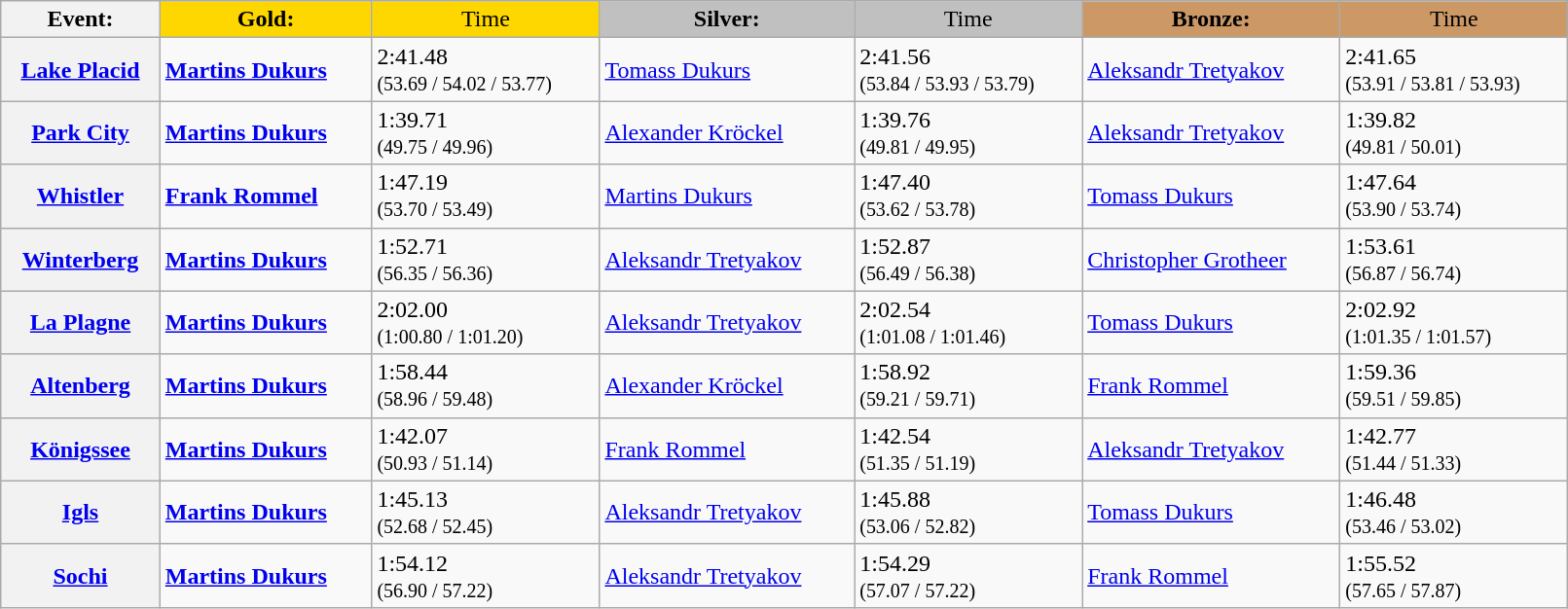<table class="wikitable plainrowheaders" width=85%>
<tr>
<th scope="col"><strong>Event:</strong></th>
<td !scope="col" align="center" bgcolor="gold"><strong>Gold:</strong></td>
<td !scope="col" align="center" bgcolor="gold">Time</td>
<td !scope="col" align="center" bgcolor="silver"><strong>Silver:</strong></td>
<td !scope="col" align="center" bgcolor="silver">Time</td>
<td !scope="col" align="center" bgcolor="CC9966"><strong>Bronze:</strong></td>
<td !scope="col" align="center" bgcolor="CC9966">Time</td>
</tr>
<tr>
<th scope="row"><a href='#'>Lake Placid</a></th>
<td><strong><a href='#'>Martins Dukurs</a></strong><br><small></small></td>
<td>2:41.48<br><small>(53.69 / 54.02 / 53.77)</small></td>
<td><a href='#'>Tomass Dukurs</a><br><small></small></td>
<td>2:41.56<br><small>(53.84 / 53.93 / 53.79)</small></td>
<td><a href='#'>Aleksandr Tretyakov</a><br><small></small></td>
<td>2:41.65<br><small>(53.91 / 53.81 / 53.93)</small></td>
</tr>
<tr>
<th scope="row"><a href='#'>Park City</a></th>
<td><strong><a href='#'>Martins Dukurs</a></strong><br><small></small></td>
<td>1:39.71<br><small>(49.75 / 49.96)</small></td>
<td><a href='#'>Alexander Kröckel</a><br><small></small></td>
<td>1:39.76<br><small>(49.81 / 49.95)</small></td>
<td><a href='#'>Aleksandr Tretyakov</a><br><small></small></td>
<td>1:39.82<br><small>(49.81 / 50.01)</small></td>
</tr>
<tr>
<th scope="row"><a href='#'>Whistler</a></th>
<td><strong><a href='#'>Frank Rommel</a></strong><br><small></small></td>
<td>1:47.19<br><small>(53.70 / 53.49)</small></td>
<td><a href='#'>Martins Dukurs</a><br><small></small></td>
<td>1:47.40<br><small>(53.62 / 53.78)</small></td>
<td><a href='#'>Tomass Dukurs</a><br><small></small></td>
<td>1:47.64 <br><small>(53.90 / 53.74)</small></td>
</tr>
<tr>
<th scope="row"><a href='#'>Winterberg</a></th>
<td><strong><a href='#'>Martins Dukurs</a></strong><br><small></small></td>
<td>1:52.71<br><small>(56.35 / 56.36)</small></td>
<td><a href='#'>Aleksandr Tretyakov</a><br><small></small></td>
<td>1:52.87<br><small>(56.49 / 56.38)</small></td>
<td><a href='#'>Christopher Grotheer</a><br><small></small></td>
<td>1:53.61<br><small>(56.87 / 56.74)</small></td>
</tr>
<tr>
<th scope="row"><a href='#'>La Plagne</a></th>
<td><strong><a href='#'>Martins Dukurs</a></strong><br><small></small></td>
<td>2:02.00<br><small>(1:00.80 / 1:01.20)</small></td>
<td><a href='#'>Aleksandr Tretyakov</a><br><small></small></td>
<td>2:02.54<br><small>(1:01.08 / 1:01.46)</small></td>
<td><a href='#'>Tomass Dukurs</a><br><small></small></td>
<td>2:02.92 <br><small>(1:01.35 / 1:01.57)</small></td>
</tr>
<tr>
<th scope="row"><a href='#'>Altenberg</a></th>
<td><strong><a href='#'>Martins Dukurs</a></strong><br><small></small></td>
<td>1:58.44<br><small>(58.96 / 59.48)</small></td>
<td><a href='#'>Alexander Kröckel</a><br><small></small></td>
<td>1:58.92<br><small>(59.21 / 59.71)</small></td>
<td><a href='#'>Frank Rommel</a><br><small></small></td>
<td>1:59.36<br><small>(59.51 / 59.85)</small></td>
</tr>
<tr>
<th scope="row"><a href='#'>Königssee</a></th>
<td><strong><a href='#'>Martins Dukurs</a></strong><br><small></small></td>
<td>1:42.07<br><small>(50.93 / 51.14)</small></td>
<td><a href='#'>Frank Rommel</a><br><small></small></td>
<td>1:42.54<br><small>(51.35 / 51.19)</small></td>
<td><a href='#'>Aleksandr Tretyakov</a><br><small></small></td>
<td>1:42.77<br><small>(51.44 / 51.33)</small></td>
</tr>
<tr>
<th scope="row"><a href='#'>Igls</a></th>
<td><strong><a href='#'>Martins Dukurs</a></strong><br><small></small></td>
<td>1:45.13<br><small>(52.68 / 52.45)</small></td>
<td><a href='#'>Aleksandr Tretyakov</a><br><small></small></td>
<td>1:45.88<br><small>(53.06 / 52.82)</small></td>
<td><a href='#'>Tomass Dukurs</a><br><small></small></td>
<td>1:46.48 <br><small>(53.46 / 53.02)</small></td>
</tr>
<tr>
<th scope="row"><a href='#'>Sochi</a></th>
<td><strong><a href='#'>Martins Dukurs</a></strong><br><small></small></td>
<td>1:54.12<br><small>(56.90 / 57.22)</small></td>
<td><a href='#'>Aleksandr Tretyakov</a><br><small></small></td>
<td>1:54.29<br><small>(57.07 / 57.22)</small></td>
<td><a href='#'>Frank Rommel</a><br><small></small></td>
<td>1:55.52<br><small>(57.65 / 57.87)</small></td>
</tr>
</table>
